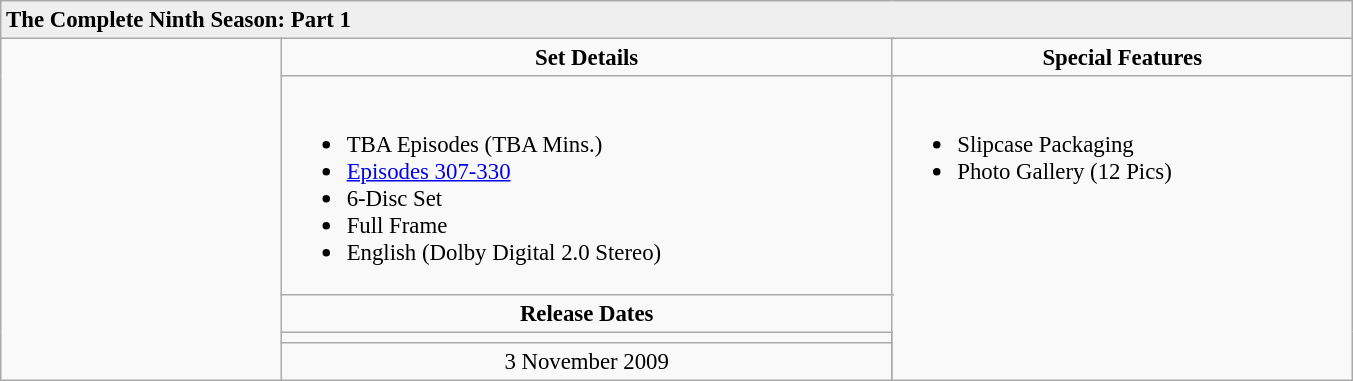<table class="wikitable" style="font-size: 95%;">
<tr style="background:#EFEFEF">
<td colspan="5"><strong>The Complete Ninth Season: Part 1</strong></td>
</tr>
<tr>
<td rowspan="6" align="center" width="180"></td>
<td align="center" width="350" colspan="3"><strong>Set Details</strong></td>
<td width="250" align="center"><strong>Special Features</strong></td>
</tr>
<tr valign="top">
<td colspan="3" align="left" width="400"><br><ul><li>TBA Episodes (TBA Mins.)</li><li><a href='#'>Episodes 307-330</a></li><li>6-Disc Set</li><li>Full Frame</li><li>English (Dolby Digital 2.0 Stereo)</li></ul></td>
<td rowspan="4" align="left" width="300"><br><ul><li>Slipcase Packaging</li><li>Photo Gallery (12 Pics)</li></ul></td>
</tr>
<tr>
<td colspan="3" align="center"><strong>Release Dates</strong></td>
</tr>
<tr>
<td align="center"></td>
</tr>
<tr>
<td align="center">3 November 2009</td>
</tr>
</table>
